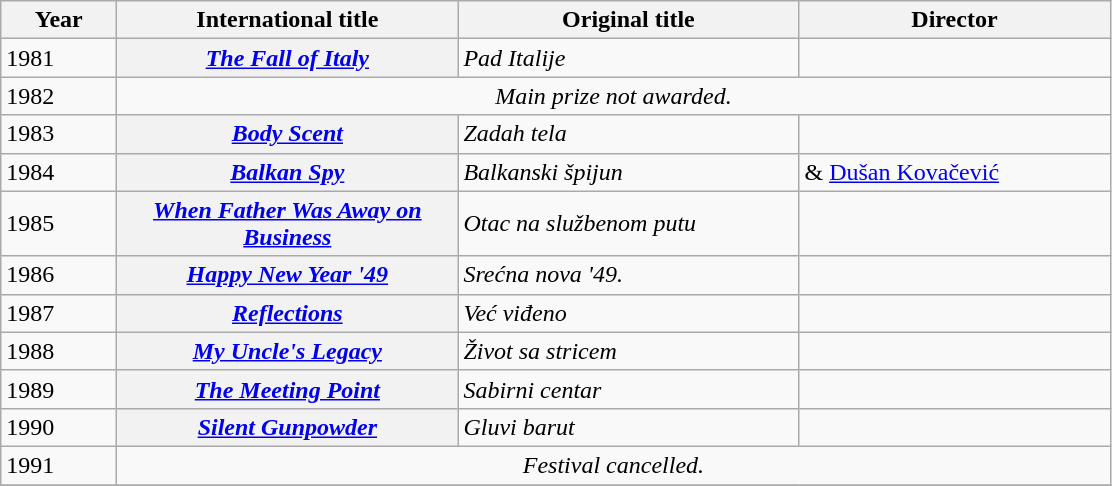<table class="sortable wikitable plainrowheaders">
<tr>
<th scope="col" width=70>Year</th>
<th width="220">International title</th>
<th width="220">Original title</th>
<th width="200">Director </th>
</tr>
<tr>
<td>1981 </td>
<th scope=row><em><a href='#'>The Fall of Italy</a></em></th>
<td><em>Pad Italije</em></td>
<td> </td>
</tr>
<tr>
<td>1982 </td>
<td colspan="3" style="text-align:center;"><em>Main prize not awarded.</em></td>
</tr>
<tr>
<td>1983 </td>
<th scope=row><em><a href='#'>Body Scent</a></em></th>
<td><em>Zadah tela</em></td>
<td> </td>
</tr>
<tr>
<td>1984 </td>
<th scope=row><em><a href='#'>Balkan Spy</a></em></th>
<td><em>Balkanski špijun</em></td>
<td> & <a href='#'>Dušan Kovačević</a></td>
</tr>
<tr>
<td>1985 </td>
<th scope=row><em><a href='#'>When Father Was Away on Business</a></em></th>
<td><em>Otac na službenom putu</em></td>
<td></td>
</tr>
<tr>
<td>1986 </td>
<th scope=row><em><a href='#'>Happy New Year '49</a></em></th>
<td><em>Srećna nova '49.</em></td>
<td></td>
</tr>
<tr>
<td>1987 </td>
<th scope=row><em><a href='#'>Reflections</a></em></th>
<td><em>Već viđeno</em></td>
<td></td>
</tr>
<tr>
<td>1988 </td>
<th scope=row><em><a href='#'>My Uncle's Legacy</a></em></th>
<td><em>Život sa stricem</em></td>
<td> </td>
</tr>
<tr>
<td>1989 </td>
<th scope=row><em><a href='#'>The Meeting Point</a></em></th>
<td><em>Sabirni centar</em></td>
<td> </td>
</tr>
<tr>
<td>1990 </td>
<th scope=row><em><a href='#'>Silent Gunpowder</a></em></th>
<td><em>Gluvi barut</em></td>
<td></td>
</tr>
<tr>
<td>1991 </td>
<td colspan="3" style="text-align:center;"><em>Festival cancelled.</em></td>
</tr>
<tr>
</tr>
</table>
